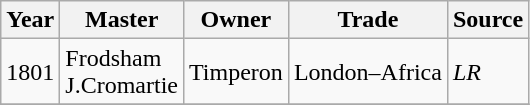<table class=" wikitable">
<tr>
<th>Year</th>
<th>Master</th>
<th>Owner</th>
<th>Trade</th>
<th>Source</th>
</tr>
<tr>
<td>1801</td>
<td>Frodsham<br>J.Cromartie</td>
<td>Timperon</td>
<td>London–Africa</td>
<td><em>LR</em></td>
</tr>
<tr>
</tr>
</table>
